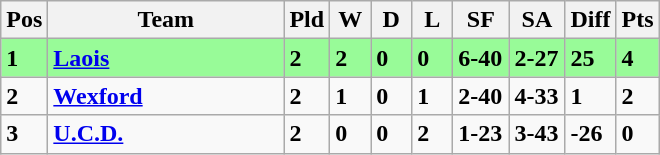<table class="wikitable" style="text-align: centre;">
<tr>
<th width=20>Pos</th>
<th width=150>Team</th>
<th width=20>Pld</th>
<th width=20>W</th>
<th width=20>D</th>
<th width=20>L</th>
<th width=30>SF</th>
<th width=30>SA</th>
<th width=20>Diff</th>
<th width=20>Pts</th>
</tr>
<tr style="background:#98FB98;">
<td><strong>1</strong></td>
<td align=left><strong> <a href='#'>Laois</a> </strong></td>
<td><strong>2</strong></td>
<td><strong>2</strong></td>
<td><strong>0</strong></td>
<td><strong>0</strong></td>
<td><strong>6-40</strong></td>
<td><strong>2-27</strong></td>
<td><strong>25</strong></td>
<td><strong>4</strong></td>
</tr>
<tr>
<td><strong>2</strong></td>
<td align=left><strong> <a href='#'>Wexford</a> </strong></td>
<td><strong>2</strong></td>
<td><strong>1</strong></td>
<td><strong>0</strong></td>
<td><strong>1</strong></td>
<td><strong>2-40</strong></td>
<td><strong>4-33</strong></td>
<td><strong>1</strong></td>
<td><strong>2</strong></td>
</tr>
<tr>
<td><strong>3</strong></td>
<td align=left><strong> <a href='#'>U.C.D.</a> </strong></td>
<td><strong>2</strong></td>
<td><strong>0</strong></td>
<td><strong>0</strong></td>
<td><strong>2</strong></td>
<td><strong>1-23</strong></td>
<td><strong>3-43</strong></td>
<td><strong>-26</strong></td>
<td><strong>0</strong></td>
</tr>
</table>
